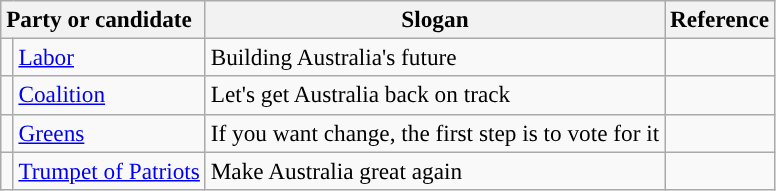<table class="wikitable" style="font-size:97%; text-align:left;">
<tr>
<th style="text-align:left;" colspan="2">Party or candidate</th>
<th>Slogan</th>
<th>Reference</th>
</tr>
<tr>
<td style="color:inherit;background:"></td>
<td><a href='#'>Labor</a></td>
<td>Building Australia's future</td>
<td></td>
</tr>
<tr>
<td width="1" style="color:inherit;background:"></td>
<td><a href='#'>Coalition</a></td>
<td>Let's get Australia back on track</td>
<td></td>
</tr>
<tr>
<td style="background:"></td>
<td><a href='#'>Greens</a></td>
<td>If you want change, the first step is to vote for it</td>
<td></td>
</tr>
<tr>
<td style="background:"></td>
<td><a href='#'>Trumpet of Patriots</a></td>
<td>Make Australia great again</td>
<td></td>
</tr>
</table>
